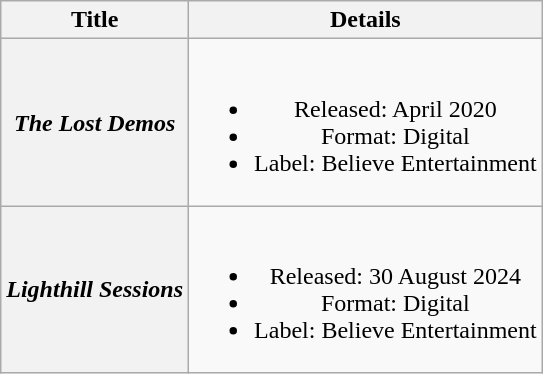<table class="wikitable plainrowheaders" style="text-align:center;" border="1">
<tr>
<th>Title</th>
<th>Details</th>
</tr>
<tr>
<th scope="row"><em>The Lost Demos</em></th>
<td><br><ul><li>Released: April 2020</li><li>Format: Digital</li><li>Label: Believe Entertainment</li></ul></td>
</tr>
<tr>
<th scope="row"><em>Lighthill Sessions</em></th>
<td><br><ul><li>Released: 30 August 2024</li><li>Format: Digital</li><li>Label: Believe Entertainment</li></ul></td>
</tr>
</table>
